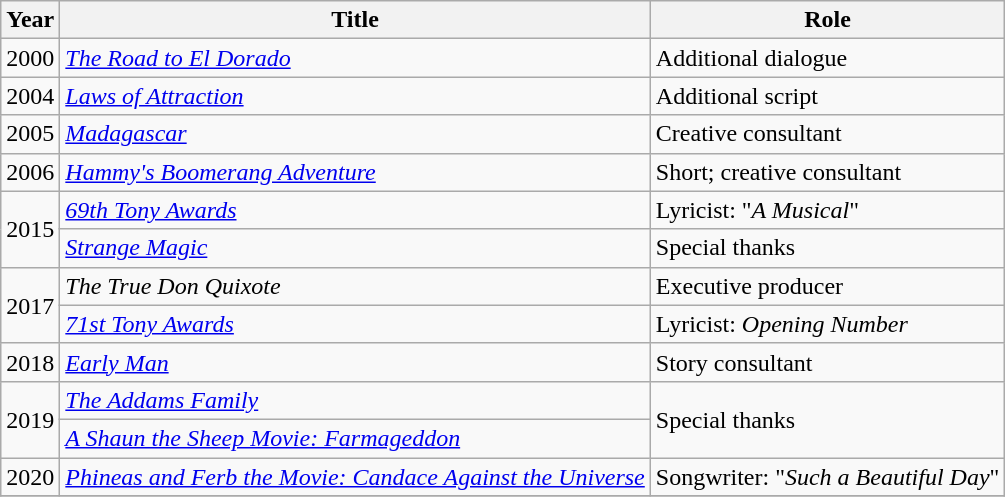<table class="wikitable ">
<tr>
<th scope="col">Year</th>
<th scope="col">Title</th>
<th scope="col">Role</th>
</tr>
<tr>
<td>2000</td>
<td><em><a href='#'>The Road to El Dorado</a></em></td>
<td>Additional dialogue</td>
</tr>
<tr>
<td>2004</td>
<td><em><a href='#'>Laws of Attraction</a></em></td>
<td>Additional script</td>
</tr>
<tr>
<td>2005</td>
<td><em><a href='#'>Madagascar</a></em></td>
<td>Creative consultant</td>
</tr>
<tr>
<td>2006</td>
<td><em><a href='#'>Hammy's Boomerang Adventure</a></em></td>
<td>Short; creative consultant</td>
</tr>
<tr>
<td rowspan=2>2015</td>
<td><em><a href='#'>69th Tony Awards</a></em></td>
<td>Lyricist: "<em>A Musical</em>"</td>
</tr>
<tr>
<td><em><a href='#'>Strange Magic</a></em></td>
<td>Special thanks</td>
</tr>
<tr>
<td rowspan="2">2017</td>
<td><em>The True Don Quixote</em></td>
<td>Executive producer</td>
</tr>
<tr>
<td><em><a href='#'>71st Tony Awards</a></em></td>
<td>Lyricist: <em>Opening Number</em></td>
</tr>
<tr>
<td>2018</td>
<td><em><a href='#'>Early Man</a></em></td>
<td>Story consultant</td>
</tr>
<tr>
<td rowspan="2">2019</td>
<td><em><a href='#'>The Addams Family</a></em></td>
<td rowspan=2>Special thanks</td>
</tr>
<tr>
<td><em><a href='#'>A Shaun the Sheep Movie: Farmageddon</a></em></td>
</tr>
<tr>
<td>2020</td>
<td><em><a href='#'>Phineas and Ferb the Movie: Candace Against the Universe</a></em></td>
<td>Songwriter: "<em>Such a Beautiful Day</em>"</td>
</tr>
<tr>
</tr>
</table>
